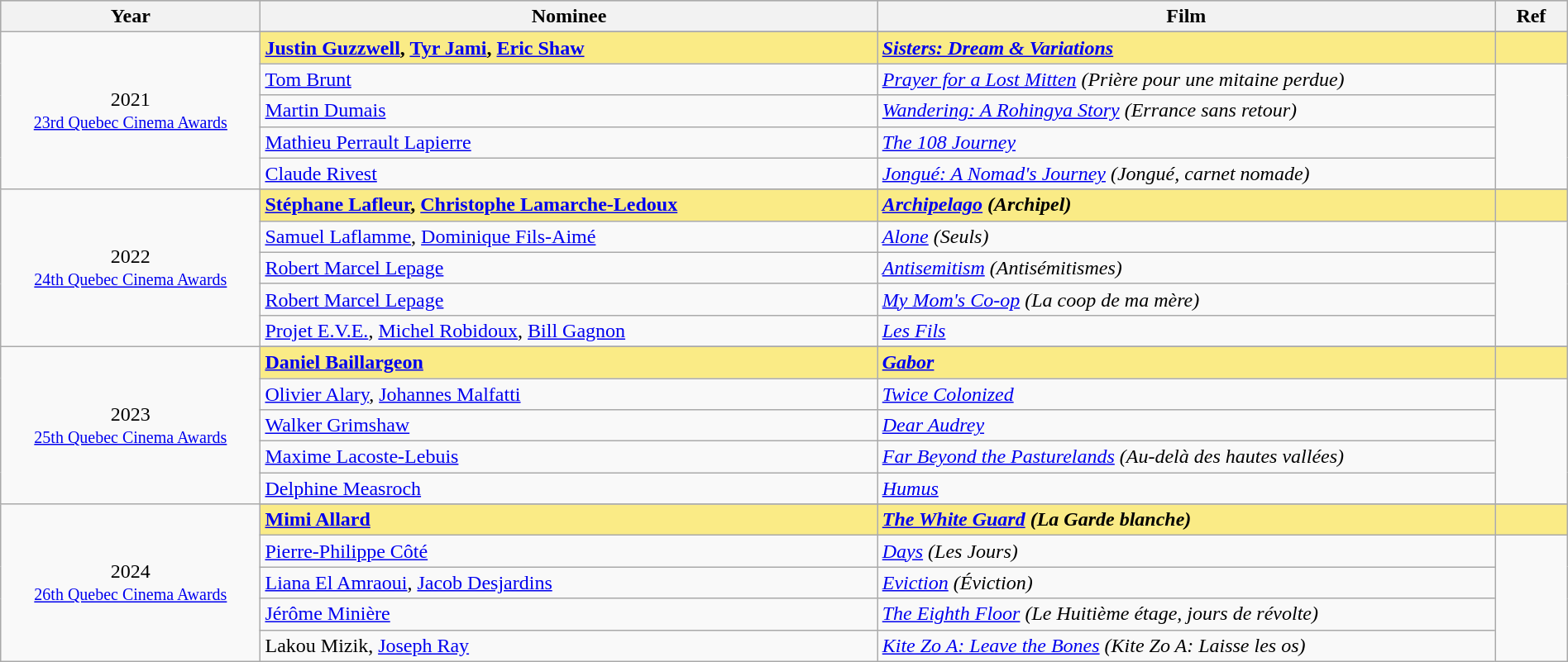<table class="wikitable" style="width:100%;">
<tr style="background:#bebebe;">
<th style="width:8%;">Year</th>
<th style="width:19%;">Nominee</th>
<th style="width:19%;">Film</th>
<th style="width:2%;">Ref</th>
</tr>
<tr>
<td rowspan="6" align="center">2021 <br> <small><a href='#'>23rd Quebec Cinema Awards</a></small></td>
</tr>
<tr style="background:#FAEB86">
<td><strong><a href='#'>Justin Guzzwell</a>, <a href='#'>Tyr Jami</a>, <a href='#'>Eric Shaw</a></strong></td>
<td><strong><em><a href='#'>Sisters: Dream & Variations</a></em></strong></td>
<td></td>
</tr>
<tr>
<td><a href='#'>Tom Brunt</a></td>
<td><em><a href='#'>Prayer for a Lost Mitten</a> (Prière pour une mitaine perdue)</em></td>
<td rowspan=4></td>
</tr>
<tr>
<td><a href='#'>Martin Dumais</a></td>
<td><em><a href='#'>Wandering: A Rohingya Story</a> (Errance sans retour)</em></td>
</tr>
<tr>
<td><a href='#'>Mathieu Perrault Lapierre</a></td>
<td><em><a href='#'>The 108 Journey</a></em></td>
</tr>
<tr>
<td><a href='#'>Claude Rivest</a></td>
<td><em><a href='#'>Jongué: A Nomad's Journey</a> (Jongué, carnet nomade)</em></td>
</tr>
<tr>
<td rowspan="6" align="center">2022<br><small><a href='#'>24th Quebec Cinema Awards</a></small></td>
</tr>
<tr style="background:#FAEB86">
<td><strong><a href='#'>Stéphane Lafleur</a>, <a href='#'>Christophe Lamarche-Ledoux</a></strong></td>
<td><strong><em><a href='#'>Archipelago</a> (Archipel)</em></strong></td>
<td></td>
</tr>
<tr>
<td><a href='#'>Samuel Laflamme</a>, <a href='#'>Dominique Fils-Aimé</a></td>
<td><em><a href='#'>Alone</a> (Seuls)</em></td>
<td rowspan=4></td>
</tr>
<tr>
<td><a href='#'>Robert Marcel Lepage</a></td>
<td><em><a href='#'>Antisemitism</a> (Antisémitismes)</em></td>
</tr>
<tr>
<td><a href='#'>Robert Marcel Lepage</a></td>
<td><em><a href='#'>My Mom's Co-op</a> (La coop de ma mère)</em></td>
</tr>
<tr>
<td><a href='#'>Projet E.V.E.</a>, <a href='#'>Michel Robidoux</a>, <a href='#'>Bill Gagnon</a></td>
<td><em><a href='#'>Les Fils</a></em></td>
</tr>
<tr>
<td rowspan="6" align="center">2023<br><small><a href='#'>25th Quebec Cinema Awards</a></small></td>
</tr>
<tr style="background:#FAEB86">
<td><strong><a href='#'>Daniel Baillargeon</a></strong></td>
<td><strong><em><a href='#'>Gabor</a></em></strong></td>
<td></td>
</tr>
<tr>
<td><a href='#'>Olivier Alary</a>, <a href='#'>Johannes Malfatti</a></td>
<td><em><a href='#'>Twice Colonized</a></em></td>
<td rowspan=4></td>
</tr>
<tr>
<td><a href='#'>Walker Grimshaw</a></td>
<td><em><a href='#'>Dear Audrey</a></em></td>
</tr>
<tr>
<td><a href='#'>Maxime Lacoste-Lebuis</a></td>
<td><em><a href='#'>Far Beyond the Pasturelands</a> (Au-delà des hautes vallées)</em></td>
</tr>
<tr>
<td><a href='#'>Delphine Measroch</a></td>
<td><em><a href='#'>Humus</a></em></td>
</tr>
<tr>
<td rowspan="6" align="center">2024<br><small><a href='#'>26th Quebec Cinema Awards</a></small></td>
</tr>
<tr style="background:#FAEB86">
<td><strong><a href='#'>Mimi Allard</a></strong></td>
<td><strong><em><a href='#'>The White Guard</a> (La Garde blanche)</em></strong></td>
<td></td>
</tr>
<tr>
<td><a href='#'>Pierre-Philippe Côté</a></td>
<td><em><a href='#'>Days</a> (Les Jours)</em></td>
<td rowspan=4></td>
</tr>
<tr>
<td><a href='#'>Liana El Amraoui</a>, <a href='#'>Jacob Desjardins</a></td>
<td><em><a href='#'>Eviction</a> (Éviction)</em></td>
</tr>
<tr>
<td><a href='#'>Jérôme Minière</a></td>
<td><em><a href='#'>The Eighth Floor</a> (Le Huitième étage, jours de révolte)</em></td>
</tr>
<tr>
<td>Lakou Mizik, <a href='#'>Joseph Ray</a></td>
<td><em><a href='#'>Kite Zo A: Leave the Bones</a> (Kite Zo A: Laisse les os)</em></td>
</tr>
</table>
